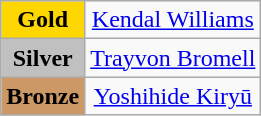<table class="wikitable" style=" text-align:center; ">
<tr>
<td style="background:gold"><strong>Gold</strong></td>
<td><a href='#'>Kendal Williams</a><br><small> </small></td>
</tr>
<tr>
<td style="background:silver"><strong>Silver</strong></td>
<td><a href='#'>Trayvon Bromell</a> <br><small></small></td>
</tr>
<tr>
<td style="background:#cc9966"><strong>Bronze</strong></td>
<td><a href='#'>Yoshihide Kiryū</a><br><small> </small></td>
</tr>
</table>
